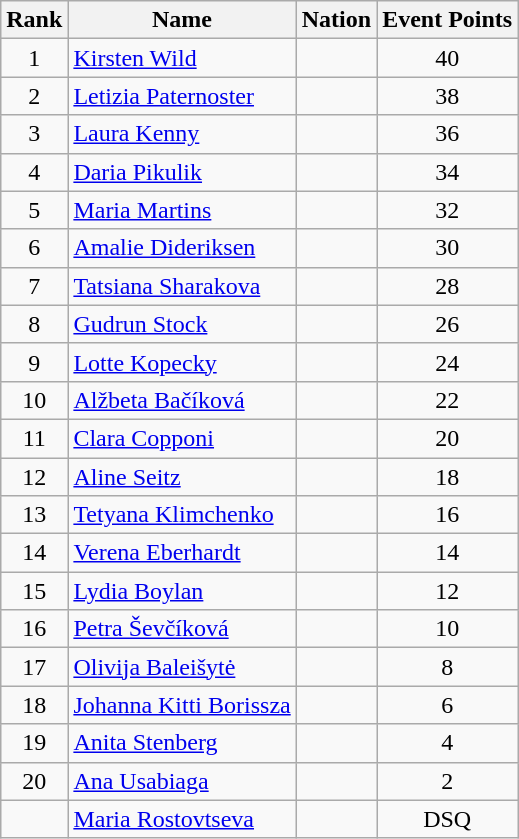<table class="wikitable sortable" style="text-align:center">
<tr>
<th>Rank</th>
<th>Name</th>
<th>Nation</th>
<th>Event Points</th>
</tr>
<tr>
<td>1</td>
<td align=left><a href='#'>Kirsten Wild</a></td>
<td align=left></td>
<td>40</td>
</tr>
<tr>
<td>2</td>
<td align=left><a href='#'>Letizia Paternoster</a></td>
<td align=left></td>
<td>38</td>
</tr>
<tr>
<td>3</td>
<td align=left><a href='#'>Laura Kenny</a></td>
<td align=left></td>
<td>36</td>
</tr>
<tr>
<td>4</td>
<td align=left><a href='#'>Daria Pikulik</a></td>
<td align=left></td>
<td>34</td>
</tr>
<tr>
<td>5</td>
<td align=left><a href='#'>Maria Martins</a></td>
<td align=left></td>
<td>32</td>
</tr>
<tr>
<td>6</td>
<td align=left><a href='#'>Amalie Dideriksen</a></td>
<td align=left></td>
<td>30</td>
</tr>
<tr>
<td>7</td>
<td align=left><a href='#'>Tatsiana Sharakova</a></td>
<td align=left></td>
<td>28</td>
</tr>
<tr>
<td>8</td>
<td align=left><a href='#'>Gudrun Stock</a></td>
<td align=left></td>
<td>26</td>
</tr>
<tr>
<td>9</td>
<td align=left><a href='#'>Lotte Kopecky</a></td>
<td align=left></td>
<td>24</td>
</tr>
<tr>
<td>10</td>
<td align=left><a href='#'>Alžbeta Bačíková</a></td>
<td align=left></td>
<td>22</td>
</tr>
<tr>
<td>11</td>
<td align=left><a href='#'>Clara Copponi</a></td>
<td align=left></td>
<td>20</td>
</tr>
<tr>
<td>12</td>
<td align=left><a href='#'>Aline Seitz</a></td>
<td align=left></td>
<td>18</td>
</tr>
<tr>
<td>13</td>
<td align=left><a href='#'>Tetyana Klimchenko</a></td>
<td align=left></td>
<td>16</td>
</tr>
<tr>
<td>14</td>
<td align=left><a href='#'>Verena Eberhardt</a></td>
<td align=left></td>
<td>14</td>
</tr>
<tr>
<td>15</td>
<td align=left><a href='#'>Lydia Boylan</a></td>
<td align=left></td>
<td>12</td>
</tr>
<tr>
<td>16</td>
<td align=left><a href='#'>Petra Ševčíková</a></td>
<td align=left></td>
<td>10</td>
</tr>
<tr>
<td>17</td>
<td align=left><a href='#'>Olivija Baleišytė</a></td>
<td align=left></td>
<td>8</td>
</tr>
<tr>
<td>18</td>
<td align=left><a href='#'>Johanna Kitti Borissza</a></td>
<td align=left></td>
<td>6</td>
</tr>
<tr>
<td>19</td>
<td align=left><a href='#'>Anita Stenberg</a></td>
<td align=left></td>
<td>4</td>
</tr>
<tr>
<td>20</td>
<td align=left><a href='#'>Ana Usabiaga</a></td>
<td align=left></td>
<td>2</td>
</tr>
<tr>
<td></td>
<td align=left><a href='#'>Maria Rostovtseva</a></td>
<td align=left></td>
<td>DSQ</td>
</tr>
</table>
